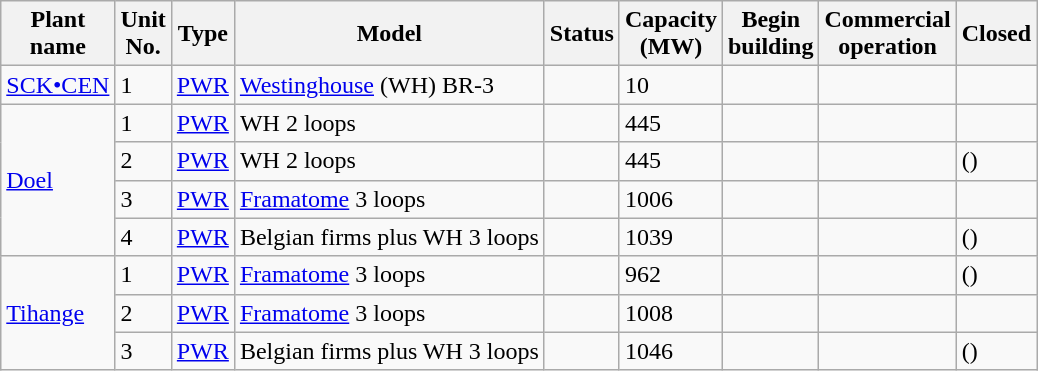<table class="wikitable sortable mw-datatable">
<tr>
<th>Plant<br>name</th>
<th>Unit<br>No.</th>
<th>Type</th>
<th>Model</th>
<th>Status</th>
<th>Capacity<br>(MW)</th>
<th>Begin<br>building</th>
<th>Commercial<br>operation</th>
<th>Closed</th>
</tr>
<tr>
<td><a href='#'>SCK•CEN</a></td>
<td>1</td>
<td><a href='#'>PWR</a></td>
<td><a href='#'>Westinghouse</a> (WH) BR-3</td>
<td></td>
<td>10</td>
<td></td>
<td></td>
<td></td>
</tr>
<tr>
<td rowspan=4><a href='#'>Doel</a></td>
<td>1</td>
<td><a href='#'>PWR</a></td>
<td>WH 2 loops</td>
<td></td>
<td>445</td>
<td></td>
<td></td>
<td></td>
</tr>
<tr>
<td>2</td>
<td><a href='#'>PWR</a></td>
<td>WH 2 loops</td>
<td></td>
<td>445</td>
<td></td>
<td></td>
<td>(<em></em>)</td>
</tr>
<tr>
<td>3</td>
<td><a href='#'>PWR</a></td>
<td><a href='#'>Framatome</a> 3 loops</td>
<td></td>
<td>1006</td>
<td></td>
<td></td>
<td></td>
</tr>
<tr>
<td>4</td>
<td><a href='#'>PWR</a></td>
<td>Belgian firms plus WH 3 loops</td>
<td></td>
<td>1039</td>
<td></td>
<td></td>
<td>(<em></em>)</td>
</tr>
<tr>
<td rowspan=3><a href='#'>Tihange</a></td>
<td>1</td>
<td><a href='#'>PWR</a></td>
<td><a href='#'>Framatome</a> 3 loops</td>
<td></td>
<td>962</td>
<td></td>
<td></td>
<td>(<em></em>)</td>
</tr>
<tr>
<td>2</td>
<td><a href='#'>PWR</a></td>
<td><a href='#'>Framatome</a> 3 loops</td>
<td></td>
<td>1008</td>
<td></td>
<td></td>
<td></td>
</tr>
<tr>
<td>3</td>
<td><a href='#'>PWR</a></td>
<td>Belgian firms plus WH 3 loops</td>
<td></td>
<td>1046</td>
<td></td>
<td></td>
<td>(<em></em>)</td>
</tr>
</table>
